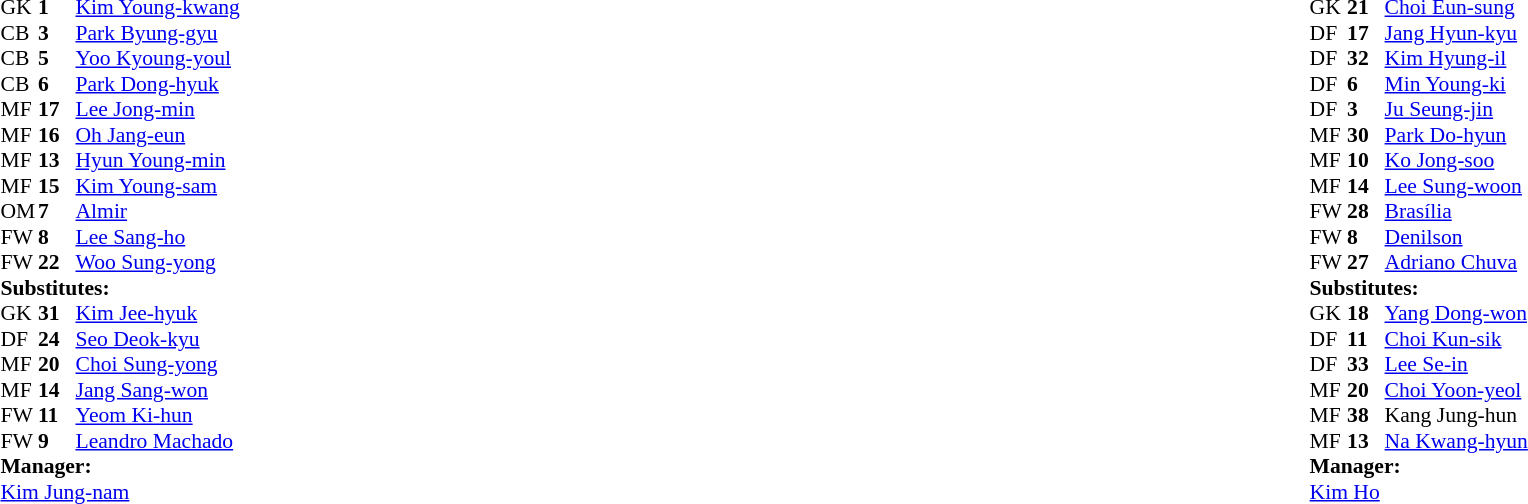<table width="100%">
<tr>
<td valign="top" width="50%"><br><table style="font-size: 90%" cellspacing="0" cellpadding="0">
<tr>
<th width=25></th>
<th width=25></th>
</tr>
<tr>
<td>GK</td>
<td><strong>1</strong></td>
<td> <a href='#'>Kim Young-kwang</a></td>
<td></td>
</tr>
<tr>
<td>CB</td>
<td><strong>3</strong></td>
<td> <a href='#'>Park Byung-gyu</a></td>
</tr>
<tr>
<td>CB</td>
<td><strong>5</strong></td>
<td> <a href='#'>Yoo Kyoung-youl</a></td>
</tr>
<tr>
<td>CB</td>
<td><strong>6</strong></td>
<td> <a href='#'>Park Dong-hyuk</a></td>
</tr>
<tr>
<td>MF</td>
<td><strong>17</strong></td>
<td> <a href='#'>Lee Jong-min</a></td>
</tr>
<tr>
<td>MF</td>
<td><strong>16</strong></td>
<td> <a href='#'>Oh Jang-eun</a></td>
<td></td>
<td></td>
</tr>
<tr>
<td>MF</td>
<td><strong>13</strong></td>
<td> <a href='#'>Hyun Young-min</a></td>
</tr>
<tr>
<td>MF</td>
<td><strong>15</strong></td>
<td> <a href='#'>Kim Young-sam</a></td>
<td></td>
</tr>
<tr>
<td>OM</td>
<td><strong>7</strong></td>
<td> <a href='#'>Almir</a></td>
<td></td>
<td></td>
</tr>
<tr>
<td>FW</td>
<td><strong>8</strong></td>
<td> <a href='#'>Lee Sang-ho</a></td>
<td></td>
<td></td>
</tr>
<tr>
<td>FW</td>
<td><strong>22</strong></td>
<td> <a href='#'>Woo Sung-yong</a></td>
<td></td>
</tr>
<tr>
<td colspan=3><strong>Substitutes:</strong></td>
</tr>
<tr>
<td>GK</td>
<td><strong>31</strong></td>
<td> <a href='#'>Kim Jee-hyuk</a></td>
<td></td>
<td></td>
</tr>
<tr>
<td>DF</td>
<td><strong>24</strong></td>
<td> <a href='#'>Seo Deok-kyu</a></td>
<td></td>
<td></td>
</tr>
<tr>
<td>MF</td>
<td><strong>20</strong></td>
<td> <a href='#'>Choi Sung-yong</a></td>
</tr>
<tr>
<td>MF</td>
<td><strong>14</strong></td>
<td> <a href='#'>Jang Sang-won</a></td>
</tr>
<tr>
<td>FW</td>
<td><strong>11</strong></td>
<td> <a href='#'>Yeom Ki-hun</a></td>
<td></td>
<td></td>
</tr>
<tr>
<td>FW</td>
<td><strong>9</strong></td>
<td> <a href='#'>Leandro Machado</a></td>
</tr>
<tr>
<td colspan=3><strong>Manager:</strong></td>
</tr>
<tr>
<td colspan=4> <a href='#'>Kim Jung-nam</a></td>
</tr>
</table>
</td>
<td valign="top"></td>
<td valign="top" width="50%"><br><table style="font-size: 90%" cellspacing="0" cellpadding="0" align=center>
<tr>
<th width=25></th>
<th width=25></th>
</tr>
<tr>
<td>GK</td>
<td><strong>21</strong></td>
<td> <a href='#'>Choi Eun-sung</a></td>
</tr>
<tr>
<td>DF</td>
<td><strong>17</strong></td>
<td> <a href='#'>Jang Hyun-kyu</a></td>
</tr>
<tr>
<td>DF</td>
<td><strong>32</strong></td>
<td> <a href='#'>Kim Hyung-il</a></td>
<td></td>
</tr>
<tr>
<td>DF</td>
<td><strong>6</strong></td>
<td> <a href='#'>Min Young-ki</a></td>
</tr>
<tr>
<td>DF</td>
<td><strong>3</strong></td>
<td> <a href='#'>Ju Seung-jin</a></td>
</tr>
<tr>
<td>MF</td>
<td><strong>30</strong></td>
<td> <a href='#'>Park Do-hyun</a></td>
<td></td>
<td></td>
</tr>
<tr>
<td>MF</td>
<td><strong>10</strong></td>
<td> <a href='#'>Ko Jong-soo</a></td>
</tr>
<tr>
<td>MF</td>
<td><strong>14</strong></td>
<td> <a href='#'>Lee Sung-woon</a></td>
<td></td>
<td></td>
</tr>
<tr>
<td>FW</td>
<td><strong>28</strong></td>
<td> <a href='#'>Brasília</a></td>
<td></td>
<td></td>
</tr>
<tr>
<td>FW</td>
<td><strong>8</strong></td>
<td> <a href='#'>Denilson</a></td>
</tr>
<tr>
<td>FW</td>
<td><strong>27</strong></td>
<td> <a href='#'>Adriano Chuva</a></td>
<td></td>
</tr>
<tr>
<td colspan=3><strong>Substitutes:</strong></td>
</tr>
<tr>
<td>GK</td>
<td><strong>18</strong></td>
<td> <a href='#'>Yang Dong-won</a></td>
</tr>
<tr>
<td>DF</td>
<td><strong>11</strong></td>
<td> <a href='#'>Choi Kun-sik</a></td>
<td></td>
<td></td>
</tr>
<tr>
<td>DF</td>
<td><strong>33</strong></td>
<td> <a href='#'>Lee Se-in</a></td>
</tr>
<tr>
<td>MF</td>
<td><strong>20</strong></td>
<td> <a href='#'>Choi Yoon-yeol</a></td>
</tr>
<tr>
<td>MF</td>
<td><strong>38</strong></td>
<td> Kang Jung-hun</td>
<td></td>
<td></td>
</tr>
<tr>
<td>MF</td>
<td><strong>13</strong></td>
<td> <a href='#'>Na Kwang-hyun</a></td>
<td></td>
<td></td>
</tr>
<tr>
<td colspan=3><strong>Manager:</strong></td>
</tr>
<tr>
<td colspan=4> <a href='#'>Kim Ho</a></td>
</tr>
</table>
</td>
</tr>
</table>
